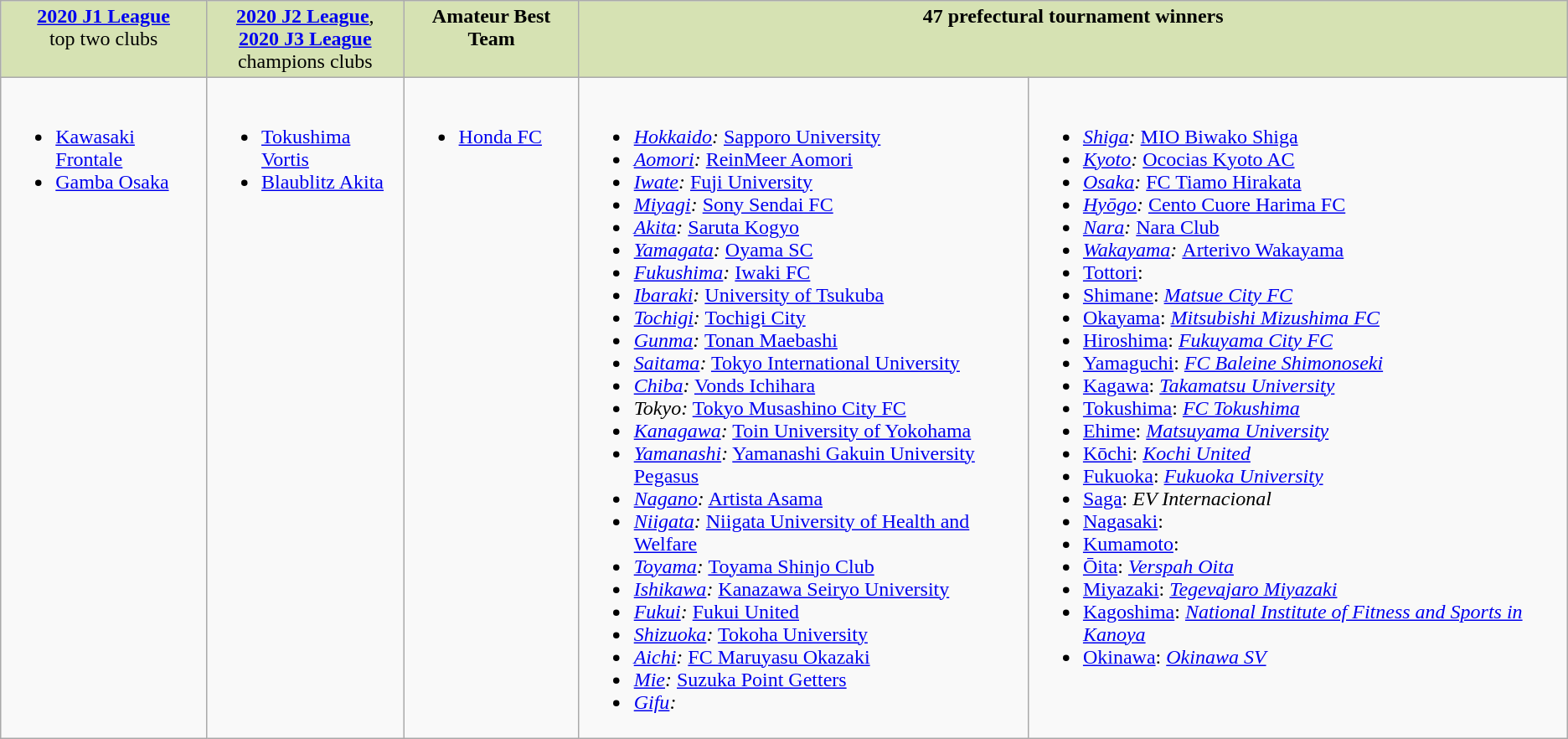<table class="wikitable">
<tr style="vertical-align:top; background:#d6e2b3; text-align:center;">
<td><strong><a href='#'>2020 J1 League</a></strong><br>top two clubs</td>
<td><strong><a href='#'>2020 J2 League</a></strong>,<br><strong><a href='#'>2020 J3 League</a></strong><br>champions clubs</td>
<td><strong>Amateur Best Team</strong></td>
<td colspan="2"><strong>47 prefectural tournament winners</strong><br></td>
</tr>
<tr valign="top">
<td><br><ul><li><a href='#'>Kawasaki Frontale</a></li><li><a href='#'>Gamba Osaka</a></li></ul></td>
<td><br><ul><li><a href='#'>Tokushima Vortis</a></li><li><a href='#'>Blaublitz Akita</a></li></ul></td>
<td><br><ul><li><a href='#'>Honda FC</a></li></ul></td>
<td><br><ul><li><em><a href='#'>Hokkaido</a>:</em> <a href='#'>Sapporo University</a></li><li><em><a href='#'>Aomori</a>:</em> <a href='#'>ReinMeer Aomori</a></li><li><em><a href='#'>Iwate</a>:</em> <a href='#'>Fuji University</a></li><li><em><a href='#'>Miyagi</a>:</em> <a href='#'>Sony Sendai FC</a></li><li><em><a href='#'>Akita</a>:</em> <a href='#'>Saruta Kogyo</a></li><li><em><a href='#'>Yamagata</a>:</em> <a href='#'>Oyama SC</a></li><li><em><a href='#'>Fukushima</a>:</em> <a href='#'>Iwaki FC</a></li><li><em><a href='#'>Ibaraki</a>:</em> <a href='#'>University of Tsukuba</a></li><li><em><a href='#'>Tochigi</a>:</em> <a href='#'>Tochigi City</a></li><li><em><a href='#'>Gunma</a>:</em> <a href='#'>Tonan Maebashi</a></li><li><em><a href='#'>Saitama</a>:</em> <a href='#'>Tokyo International University</a></li><li><em><a href='#'>Chiba</a>:</em> <a href='#'>Vonds Ichihara</a></li><li><em>Tokyo:</em> <a href='#'>Tokyo Musashino City FC</a></li><li><em><a href='#'>Kanagawa</a>:</em> <a href='#'>Toin University of Yokohama</a></li><li><em><a href='#'>Yamanashi</a>:</em> <a href='#'>Yamanashi Gakuin University Pegasus</a> </li><li><em><a href='#'>Nagano</a>:</em> <a href='#'>Artista Asama</a></li><li><em><a href='#'>Niigata</a>:</em> <a href='#'>Niigata University of Health and Welfare</a></li><li><em><a href='#'>Toyama</a>:</em> <a href='#'>Toyama Shinjo Club</a></li><li><em><a href='#'>Ishikawa</a>:</em> <a href='#'>Kanazawa Seiryo University</a></li><li><em><a href='#'>Fukui</a>:</em> <a href='#'>Fukui United</a></li><li><em><a href='#'>Shizuoka</a>:</em> <a href='#'>Tokoha University</a></li><li><em><a href='#'>Aichi</a>:</em> <a href='#'>FC Maruyasu Okazaki</a></li><li><em><a href='#'>Mie</a>:</em> <a href='#'>Suzuka Point Getters</a></li><li><em><a href='#'>Gifu</a>:</em> </li></ul></td>
<td><br><ul><li><em><a href='#'>Shiga</a>:</em> <a href='#'>MIO Biwako Shiga</a></li><li><em><a href='#'>Kyoto</a>:</em> <a href='#'>Ococias Kyoto AC</a></li><li><em><a href='#'>Osaka</a>:</em> <a href='#'>FC Tiamo Hirakata</a></li><li><em><a href='#'>Hyōgo</a>:</em>  <a href='#'>Cento Cuore Harima FC</a></li><li><em><a href='#'>Nara</a>:</em> <a href='#'>Nara Club</a></li><li><em><a href='#'>Wakayama</a>: </em><a href='#'>Arterivo Wakayama</a><em></li><li></em><a href='#'>Tottori</a>:<em> </li><li></em><a href='#'>Shimane</a>:<em> <a href='#'>Matsue City FC</a></li><li></em><a href='#'>Okayama</a>:<em> <a href='#'>Mitsubishi Mizushima FC</a></li><li></em><a href='#'>Hiroshima</a>:<em>  <a href='#'>Fukuyama City FC</a></li><li></em><a href='#'>Yamaguchi</a>:<em> <a href='#'>FC Baleine Shimonoseki</a></li><li></em><a href='#'>Kagawa</a>:<em> <a href='#'>Takamatsu University</a></li><li></em><a href='#'>Tokushima</a>:<em> <a href='#'>FC Tokushima</a></li><li></em><a href='#'>Ehime</a>:<em> <a href='#'>Matsuyama University</a></li><li></em><a href='#'>Kōchi</a>:<em> <a href='#'>Kochi United</a></li><li></em><a href='#'>Fukuoka</a>:<em> <a href='#'>Fukuoka University</a></li><li></em><a href='#'>Saga</a>:<em> EV Internacional</li><li></em><a href='#'>Nagasaki</a>:<em> </li><li></em><a href='#'>Kumamoto</a>:<em> </li><li></em><a href='#'>Ōita</a>:<em> <a href='#'>Verspah Oita</a></li><li></em><a href='#'>Miyazaki</a>:<em> <a href='#'>Tegevajaro Miyazaki</a></li><li></em><a href='#'>Kagoshima</a>:<em> <a href='#'>National Institute of Fitness and Sports in Kanoya</a></li><li></em><a href='#'>Okinawa</a>:<em> <a href='#'>Okinawa SV</a></li></ul></td>
</tr>
</table>
